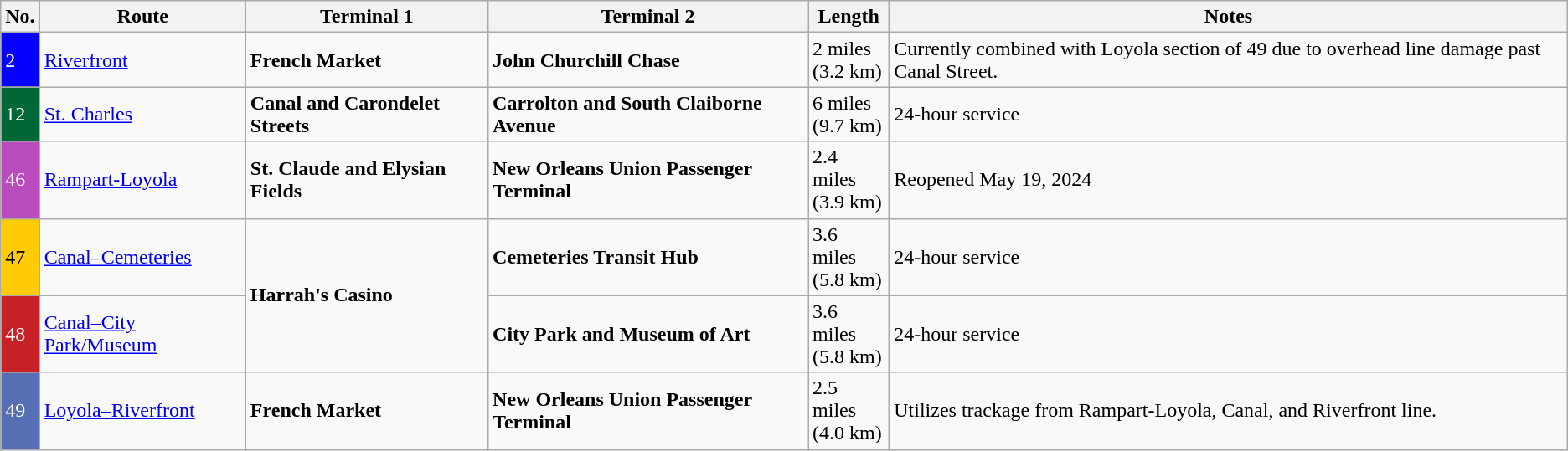<table class="wikitable">
<tr>
<th>No.</th>
<th>Route</th>
<th>Terminal 1</th>
<th>Terminal 2</th>
<th>Length</th>
<th>Notes</th>
</tr>
<tr>
<td style="background:#0700fd; color:white;">2</td>
<td><a href='#'>Riverfront</a></td>
<td><strong>French Market</strong></td>
<td><strong>John Churchill Chase</strong></td>
<td>2 miles<br>(3.2 km)</td>
<td>Currently combined with Loyola section of 49 due to overhead line damage past Canal Street.</td>
</tr>
<tr>
<td style="background:#006737; color:white;">12</td>
<td><a href='#'>St. Charles</a></td>
<td><strong>Canal and Carondelet Streets</strong></td>
<td><strong>Carrolton and South Claiborne Avenue</strong></td>
<td>6 miles<br>(9.7 km)</td>
<td>24-hour service</td>
</tr>
<tr>
<td style="background:#b94bbc; color:white;">46</td>
<td><a href='#'>Rampart-Loyola</a></td>
<td><strong>St. Claude and Elysian Fields</strong></td>
<td><strong>New Orleans Union Passenger Terminal</strong></td>
<td>2.4 miles<br>(3.9 km)</td>
<td>Reopened May 19, 2024</td>
</tr>
<tr>
<td style="background:#ffcb05; color:black;">47</td>
<td><a href='#'>Canal–Cemeteries</a></td>
<td rowspan="2"><strong>Harrah's Casino</strong></td>
<td><strong>Cemeteries Transit Hub</strong></td>
<td>3.6 miles<br>(5.8 km)</td>
<td>24-hour service</td>
</tr>
<tr>
<td style="background:#c72127; color:white;">48</td>
<td><a href='#'>Canal–City Park/Museum</a></td>
<td><strong>City Park and Museum of Art</strong></td>
<td>3.6 miles<br>(5.8 km)</td>
<td>24-hour service</td>
</tr>
<tr>
<td style="background:#556eb4; color:white;">49</td>
<td><a href='#'>Loyola–Riverfront</a></td>
<td><strong>French Market</strong></td>
<td><strong>New Orleans Union Passenger Terminal</strong></td>
<td>2.5 miles<br>(4.0 km)</td>
<td>Utilizes trackage from Rampart-Loyola, Canal, and Riverfront line.</td>
</tr>
</table>
